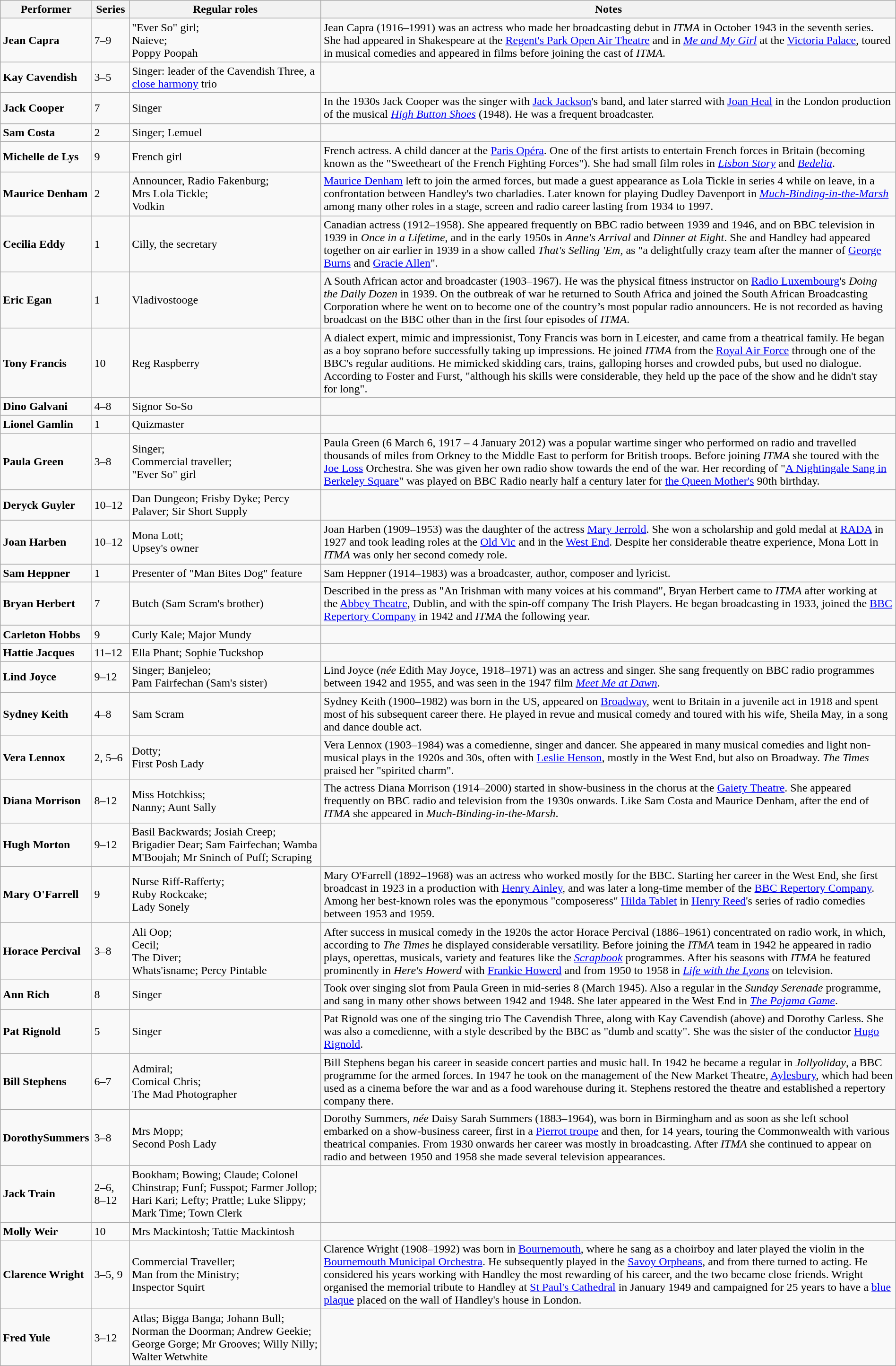<table class="wikitable plainrowheaders" style="text-align: left; margin-right: 0;">
<tr>
<th scope="col">Performer</th>
<th scope="col">Series</th>
<th scope="col">Regular roles</th>
<th scope="col">Notes</th>
</tr>
<tr>
<td><strong>Jean Capra</strong></td>
<td>7–9</td>
<td>"Ever So" girl;<br>Naieve;<br>Poppy Poopah</td>
<td>Jean Capra (1916–1991) was an actress who made her broadcasting debut in <em>ITMA</em> in October 1943 in the seventh series. She had appeared in Shakespeare at the <a href='#'>Regent's Park Open Air Theatre</a> and in <em><a href='#'>Me and My Girl</a></em> at the <a href='#'>Victoria Palace</a>, toured in musical comedies and appeared in films before joining the cast of <em>ITMA</em>.</td>
</tr>
<tr>
<td><strong>Kay Cavendish</strong></td>
<td>3–5</td>
<td>Singer: leader of the Cavendish Three, a <a href='#'>close harmony</a> trio</td>
<td></td>
</tr>
<tr>
<td><strong>Jack Cooper</strong></td>
<td>7</td>
<td>Singer</td>
<td>In the 1930s Jack Cooper was the singer with <a href='#'>Jack Jackson</a>'s band, and later starred with <a href='#'>Joan Heal</a> in the London production of the musical <em><a href='#'>High Button Shoes</a></em> (1948). He was a frequent broadcaster.</td>
</tr>
<tr>
<td><strong>Sam Costa</strong></td>
<td>2</td>
<td>Singer; Lemuel</td>
<td></td>
</tr>
<tr>
<td><strong>Michelle de Lys</strong></td>
<td>9</td>
<td>French girl</td>
<td>French actress. A child dancer at the <a href='#'>Paris Opéra</a>. One of the first artists to entertain French forces in Britain (becoming known as the "Sweetheart of the French Fighting Forces"). She had small film roles in <em><a href='#'>Lisbon Story</a></em> and <em><a href='#'>Bedelia</a></em>.</td>
</tr>
<tr>
<td><strong>Maurice Denham</strong></td>
<td>2</td>
<td>Announcer, Radio Fakenburg;<br>Mrs Lola Tickle;<br>Vodkin</td>
<td><a href='#'>Maurice Denham</a> left to join the armed forces, but made a guest appearance as Lola Tickle in series 4 while on leave, in a confrontation between Handley's two charladies. Later known for playing Dudley Davenport in <em><a href='#'>Much-Binding-in-the-Marsh</a></em> among many other roles in a stage, screen and radio career lasting from 1934 to 1997.<br></td>
</tr>
<tr>
<td><strong>Cecilia Eddy</strong></td>
<td>1</td>
<td>Cilly, the secretary</td>
<td>Canadian actress (1912–1958). She appeared frequently on BBC radio between 1939 and 1946, and on BBC television in 1939 in <em>Once in a Lifetime</em>, and in the early 1950s in <em>Anne's Arrival</em> and <em>Dinner at Eight</em>. She and Handley had appeared together on air earlier in 1939 in a show called <em>That's Selling 'Em</em>, as "a delightfully crazy team after the manner of <a href='#'>George Burns</a> and <a href='#'>Gracie Allen</a>".</td>
</tr>
<tr>
<td><strong>Eric Egan</strong></td>
<td>1</td>
<td>Vladivostooge</td>
<td>A South African actor and broadcaster (1903–1967). He was the physical fitness instructor on <a href='#'>Radio Luxembourg</a>'s <em>Doing the Daily Dozen</em> in 1939. On the outbreak of war he returned to South Africa and joined the South African Broadcasting Corporation where he went on to become one of the country’s most popular radio announcers. He is not recorded as having broadcast on the BBC other than in the first four episodes of <em>ITMA</em>.</td>
</tr>
<tr>
<td><strong>Tony Francis</strong></td>
<td>10</td>
<td>Reg Raspberry</td>
<td>A dialect expert, mimic and impressionist, Tony Francis was born in Leicester, and came from a theatrical family. He began as a boy soprano before successfully taking up impressions. He joined <em>ITMA</em> from the <a href='#'>Royal Air Force</a> through one of the BBC's regular auditions. He mimicked skidding cars, trains, galloping horses and crowded pubs, but used no dialogue. According to Foster and Furst, "although his skills were considerable, they held up the pace of the show and he didn't stay for long".</td>
</tr>
<tr>
<td><strong>Dino Galvani</strong></td>
<td>4–8</td>
<td>Signor So-So</td>
<td></td>
</tr>
<tr>
<td><strong>Lionel Gamlin</strong></td>
<td>1</td>
<td>Quizmaster</td>
<td></td>
</tr>
<tr>
<td><strong>Paula Green</strong></td>
<td>3–8</td>
<td>Singer;<br>Commercial traveller;<br>"Ever So" girl</td>
<td>Paula Green (6 March 6, 1917 – 4 January 2012) was a popular wartime singer who performed on radio and travelled thousands of miles from Orkney to the Middle East to perform for British troops. Before joining <em>ITMA</em> she toured with the <a href='#'>Joe Loss</a> Orchestra. She was given her own radio show towards the end of the war. Her recording of "<a href='#'>A Nightingale Sang in Berkeley Square</a>" was played on BBC Radio nearly half a century later for <a href='#'>the Queen Mother's</a> 90th birthday.</td>
</tr>
<tr>
<td><strong>Deryck Guyler</strong></td>
<td>10–12</td>
<td>Dan Dungeon; Frisby Dyke; Percy Palaver; Sir Short Supply</td>
<td></td>
</tr>
<tr>
<td><strong>Joan Harben</strong></td>
<td>10–12</td>
<td>Mona Lott;<br>Upsey's owner</td>
<td>Joan Harben (1909–1953) was the daughter of the actress <a href='#'>Mary Jerrold</a>. She won a scholarship and gold medal at <a href='#'>RADA</a> in 1927 and took leading roles at the <a href='#'>Old Vic</a> and in the <a href='#'>West End</a>. Despite her considerable theatre experience, Mona Lott in <em>ITMA</em> was only her second comedy role.</td>
</tr>
<tr>
<td><strong>Sam Heppner</strong></td>
<td>1</td>
<td>Presenter of "Man Bites Dog" feature</td>
<td>Sam Heppner (1914–1983) was a broadcaster, author, composer and lyricist.</td>
</tr>
<tr>
<td><strong>Bryan Herbert</strong></td>
<td>7</td>
<td>Butch (Sam Scram's brother)</td>
<td>Described in the press as "An Irishman with many voices at his command", Bryan Herbert came to <em>ITMA</em> after working at the <a href='#'>Abbey Theatre</a>, Dublin, and with the spin-off company The Irish Players. He began broadcasting in 1933, joined the <a href='#'>BBC Repertory Company</a> in 1942 and <em>ITMA</em> the following year.</td>
</tr>
<tr>
<td><strong>Carleton Hobbs</strong></td>
<td>9</td>
<td>Curly Kale; Major Mundy</td>
<td></td>
</tr>
<tr>
<td><strong>Hattie Jacques</strong></td>
<td>11–12</td>
<td>Ella Phant; Sophie Tuckshop</td>
<td></td>
</tr>
<tr>
<td><strong>Lind Joyce</strong></td>
<td>9–12</td>
<td>Singer; Banjeleo;<br>Pam Fairfechan (Sam's sister)</td>
<td> Lind Joyce (<em>née</em> Edith May Joyce, 1918–1971) was an actress and singer. She sang frequently on BBC radio programmes between 1942 and 1955, and was seen in the 1947 film <em><a href='#'>Meet Me at Dawn</a></em>.</td>
</tr>
<tr>
<td><strong>Sydney Keith</strong></td>
<td>4–8</td>
<td>Sam Scram</td>
<td>Sydney Keith (1900–1982) was born in the US, appeared on <a href='#'>Broadway</a>, went to Britain in a juvenile act in 1918 and spent most of his subsequent career there. He played in revue and musical comedy and toured with his wife, Sheila May, in a song and dance double act.</td>
</tr>
<tr>
<td><strong>Vera Lennox</strong></td>
<td>2, 5–6</td>
<td>Dotty;<br>First Posh Lady</td>
<td>Vera Lennox (1903–1984) was a comedienne, singer and dancer. She appeared in many musical comedies and light non-musical plays in the 1920s and 30s, often with <a href='#'>Leslie Henson</a>, mostly in the West End, but also on Broadway. <em>The Times</em> praised her "spirited charm".</td>
</tr>
<tr>
<td><strong>Diana Morrison</strong></td>
<td>8–12</td>
<td>Miss Hotchkiss;<br>Nanny; Aunt Sally</td>
<td>The actress Diana Morrison (1914–2000) started in show-business in the chorus at the <a href='#'>Gaiety Theatre</a>. She appeared frequently on BBC radio and television from the 1930s onwards. Like Sam Costa and Maurice Denham, after the end of <em>ITMA</em> she appeared in <em>Much-Binding-in-the-Marsh</em>.</td>
</tr>
<tr>
<td><strong>Hugh Morton</strong></td>
<td>9–12</td>
<td>Basil Backwards; Josiah Creep; Brigadier Dear; Sam Fairfechan; Wamba M'Boojah; Mr Sninch of Puff; Scraping</td>
<td></td>
</tr>
<tr>
<td><strong>Mary O'Farrell</strong></td>
<td>9</td>
<td>Nurse Riff-Rafferty;<br>Ruby Rockcake;<br>Lady Sonely</td>
<td>Mary O'Farrell (1892–1968) was an actress who worked mostly for the BBC. Starting her career in the West End, she first broadcast in 1923 in a production with <a href='#'>Henry Ainley</a>, and was later a long-time member of the <a href='#'>BBC Repertory Company</a>. Among her best-known roles was the eponymous "composeress" <a href='#'>Hilda Tablet</a> in <a href='#'>Henry Reed</a>'s series of radio comedies between 1953 and 1959.</td>
</tr>
<tr>
<td><strong>Horace Percival</strong></td>
<td>3–8</td>
<td>Ali Oop;<br>Cecil;<br>The Diver;<br>Whats'isname; Percy Pintable</td>
<td>After success in musical comedy in the 1920s the actor Horace Percival (1886–1961) concentrated on radio work, in which, according to <em>The Times</em> he displayed considerable versatility. Before joining the <em>ITMA</em> team in 1942 he appeared in radio plays, operettas, musicals, variety and features like the <a href='#'><em>Scrapbook</em></a> programmes. After his seasons with <em>ITMA</em> he featured prominently in <em>Here's Howerd</em> with <a href='#'>Frankie Howerd</a> and from 1950 to 1958 in <em><a href='#'>Life with the Lyons</a></em> on television.</td>
</tr>
<tr>
<td><strong>Ann Rich</strong></td>
<td>8</td>
<td>Singer</td>
<td>Took over singing slot from Paula Green in mid-series 8 (March 1945). Also a regular in the <em>Sunday Serenade</em> programme, and sang in many other shows between 1942 and 1948. She later appeared in the West End in <em><a href='#'>The Pajama Game</a></em>.</td>
</tr>
<tr>
<td><strong>Pat Rignold</strong></td>
<td>5</td>
<td>Singer</td>
<td>Pat Rignold was one of the singing trio The Cavendish Three, along with Kay Cavendish (above) and Dorothy Carless. She was also a comedienne, with a style described by the BBC as "dumb and scatty". She was the sister of the conductor <a href='#'>Hugo Rignold</a>.</td>
</tr>
<tr>
<td><strong>Bill Stephens</strong></td>
<td>6–7</td>
<td>Admiral;<br>Comical Chris;<br>The Mad Photographer</td>
<td>Bill Stephens began his career in seaside concert parties and music hall. In 1942 he became a regular in <em>Jollyoliday</em>, a BBC programme for the armed forces. In 1947 he took on the management of the New Market Theatre, <a href='#'>Aylesbury</a>, which had been used as a cinema before the war and as a food warehouse during it. Stephens restored the theatre and established a repertory company there.</td>
</tr>
<tr>
<td><strong>DorothySummers</strong></td>
<td>3–8</td>
<td>Mrs Mopp;<br>Second Posh Lady</td>
<td>Dorothy Summers, <em>née</em> Daisy Sarah Summers (1883–1964), was born in Birmingham and as soon as she left school embarked on a show-business career, first in a <a href='#'>Pierrot troupe</a> and then, for 14 years, touring the Commonwealth with various theatrical companies. From 1930 onwards her career was mostly in broadcasting. After <em>ITMA</em> she continued to appear on radio and between 1950 and 1958 she made several television appearances.</td>
</tr>
<tr>
<td><strong>Jack Train</strong></td>
<td>2–6, 8–12</td>
<td>Bookham; Bowing; Claude; Colonel Chinstrap; Funf; Fusspot; Farmer Jollop; Hari Kari; Lefty; Prattle; Luke Slippy; Mark Time; Town Clerk</td>
<td></td>
</tr>
<tr>
<td><strong>Molly Weir</strong></td>
<td>10</td>
<td>Mrs Mackintosh; Tattie Mackintosh</td>
<td></td>
</tr>
<tr>
<td><strong>Clarence Wright</strong></td>
<td>3–5, 9</td>
<td>Commercial Traveller;<br>Man from the Ministry;<br>Inspector Squirt</td>
<td>Clarence Wright (1908–1992) was born in <a href='#'>Bournemouth</a>, where he sang as a choirboy and later played the violin in the <a href='#'>Bournemouth Municipal Orchestra</a>. He subsequently played in the <a href='#'>Savoy Orpheans</a>, and from there turned to acting. He considered his years working with Handley the most rewarding of his career, and the two became close friends. Wright organised the memorial tribute to Handley at <a href='#'>St Paul's Cathedral</a> in January 1949 and campaigned for 25 years to have a <a href='#'>blue plaque</a> placed on the wall of Handley's house in London.</td>
</tr>
<tr>
<td><strong>Fred Yule</strong></td>
<td>3–12</td>
<td>Atlas; Bigga Banga; Johann Bull; Norman the Doorman; Andrew Geekie; George Gorge; Mr Grooves; Willy Nilly; Walter Wetwhite</td>
<td></td>
</tr>
</table>
